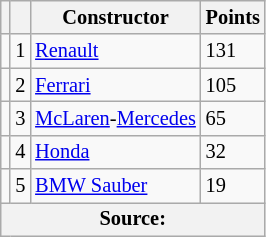<table class="wikitable" style="font-size: 85%;">
<tr>
<th></th>
<th></th>
<th>Constructor</th>
<th>Points</th>
</tr>
<tr>
<td></td>
<td align="center">1</td>
<td> <a href='#'>Renault</a></td>
<td>131</td>
</tr>
<tr>
<td></td>
<td align="center">2</td>
<td> <a href='#'>Ferrari</a></td>
<td>105</td>
</tr>
<tr>
<td></td>
<td align="center">3</td>
<td> <a href='#'>McLaren</a>-<a href='#'>Mercedes</a></td>
<td>65</td>
</tr>
<tr>
<td></td>
<td align="center">4</td>
<td> <a href='#'>Honda</a></td>
<td>32</td>
</tr>
<tr>
<td></td>
<td align="center">5</td>
<td> <a href='#'>BMW Sauber</a></td>
<td>19</td>
</tr>
<tr>
<th colspan=4>Source:</th>
</tr>
</table>
